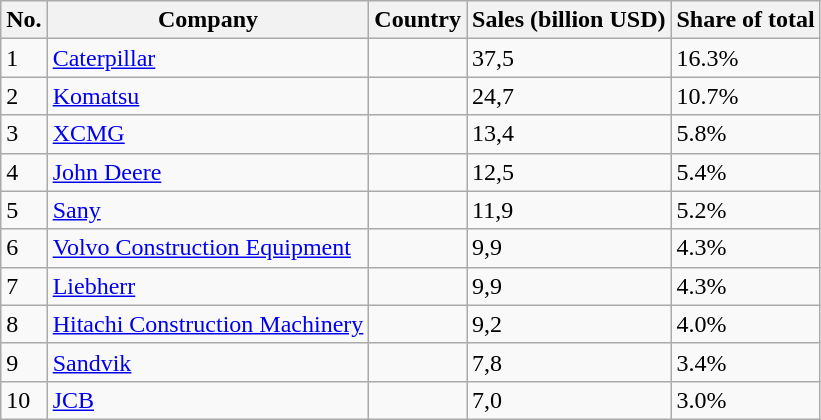<table class="wikitable sortable plainrowheads" ;">
<tr>
<th scope="col">No.</th>
<th scope="col">Company</th>
<th scope="col">Country</th>
<th scope="col">Sales (billion USD)</th>
<th scope="col">Share of total</th>
</tr>
<tr>
<td>1</td>
<td><a href='#'>Caterpillar</a></td>
<td></td>
<td>37,5</td>
<td>16.3%</td>
</tr>
<tr>
<td>2</td>
<td><a href='#'>Komatsu</a></td>
<td></td>
<td>24,7</td>
<td>10.7%</td>
</tr>
<tr>
<td>3</td>
<td><a href='#'>XCMG</a></td>
<td></td>
<td>13,4</td>
<td>5.8%</td>
</tr>
<tr>
<td>4</td>
<td><a href='#'>John Deere</a></td>
<td></td>
<td>12,5</td>
<td>5.4%</td>
</tr>
<tr>
<td>5</td>
<td><a href='#'>Sany</a></td>
<td></td>
<td>11,9</td>
<td>5.2%</td>
</tr>
<tr>
<td>6</td>
<td><a href='#'>Volvo Construction Equipment</a></td>
<td></td>
<td>9,9</td>
<td>4.3%</td>
</tr>
<tr>
<td>7</td>
<td><a href='#'>Liebherr</a></td>
<td></td>
<td>9,9</td>
<td>4.3%</td>
</tr>
<tr>
<td>8</td>
<td><a href='#'>Hitachi Construction Machinery</a></td>
<td></td>
<td>9,2</td>
<td>4.0%</td>
</tr>
<tr>
<td>9</td>
<td><a href='#'>Sandvik</a></td>
<td></td>
<td>7,8</td>
<td>3.4%</td>
</tr>
<tr>
<td>10</td>
<td><a href='#'>JCB</a></td>
<td></td>
<td>7,0</td>
<td>3.0%</td>
</tr>
</table>
